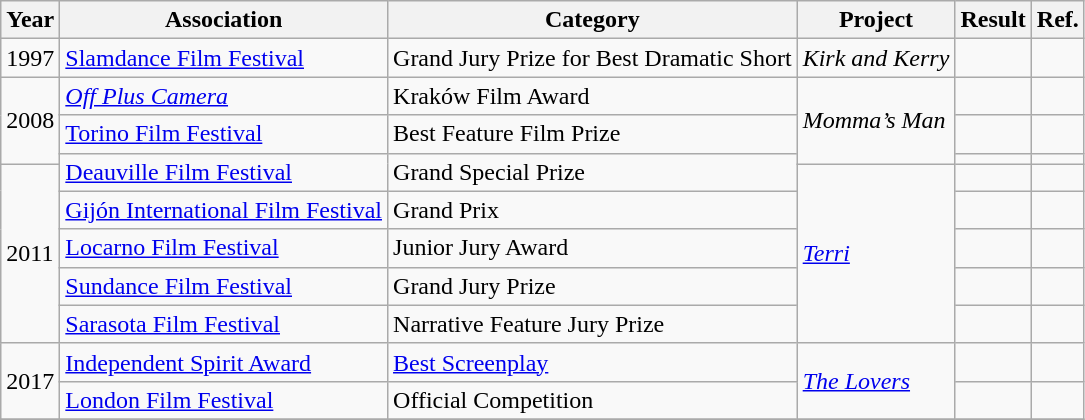<table class="wikitable">
<tr>
<th>Year</th>
<th>Association</th>
<th>Category</th>
<th>Project</th>
<th>Result</th>
<th>Ref.</th>
</tr>
<tr>
<td>1997</td>
<td><a href='#'>Slamdance Film Festival</a></td>
<td>Grand Jury Prize for Best Dramatic Short</td>
<td><em>Kirk and Kerry</em></td>
<td></td>
<td></td>
</tr>
<tr>
<td rowspan=3>2008</td>
<td><a href='#'><em>Off Plus Camera</em></a></td>
<td>Kraków Film Award</td>
<td rowspan=3><em>Momma’s Man</em></td>
<td></td>
<td></td>
</tr>
<tr>
<td><a href='#'>Torino Film Festival</a></td>
<td>Best Feature Film Prize</td>
<td></td>
<td></td>
</tr>
<tr>
<td rowspan=2><a href='#'>Deauville Film Festival</a></td>
<td rowspan=2>Grand Special Prize</td>
<td></td>
<td></td>
</tr>
<tr>
<td rowspan=5>2011</td>
<td rowspan=5><em><a href='#'>Terri</a></em></td>
<td></td>
<td></td>
</tr>
<tr>
<td><a href='#'>Gijón International Film Festival</a></td>
<td>Grand Prix</td>
<td></td>
<td></td>
</tr>
<tr>
<td><a href='#'>Locarno Film Festival</a></td>
<td>Junior Jury Award</td>
<td></td>
<td></td>
</tr>
<tr>
<td><a href='#'>Sundance Film Festival</a></td>
<td>Grand Jury Prize</td>
<td></td>
<td></td>
</tr>
<tr>
<td><a href='#'>Sarasota Film Festival</a></td>
<td>Narrative Feature Jury Prize</td>
<td></td>
<td></td>
</tr>
<tr>
<td rowspan=2>2017</td>
<td><a href='#'>Independent Spirit Award</a></td>
<td><a href='#'>Best Screenplay</a></td>
<td rowspan=2><em><a href='#'>The Lovers</a></em></td>
<td></td>
<td></td>
</tr>
<tr>
<td><a href='#'>London Film Festival</a></td>
<td>Official Competition</td>
<td></td>
<td></td>
</tr>
<tr>
</tr>
</table>
